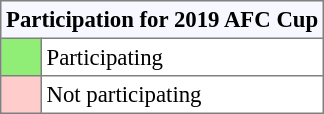<table cellpadding=3 cellspacing=0 border=1 style="font-size:95%; border:gray solid 1px; border-collapse:collapse">
<tr>
<th bgcolor=#f7f8ff colspan=2>Participation for 2019 AFC Cup</th>
</tr>
<tr>
<td bgcolor=#90ee77 width=20></td>
<td>Participating</td>
</tr>
<tr>
<td bgcolor=#ffcccc width=20></td>
<td>Not participating</td>
</tr>
</table>
